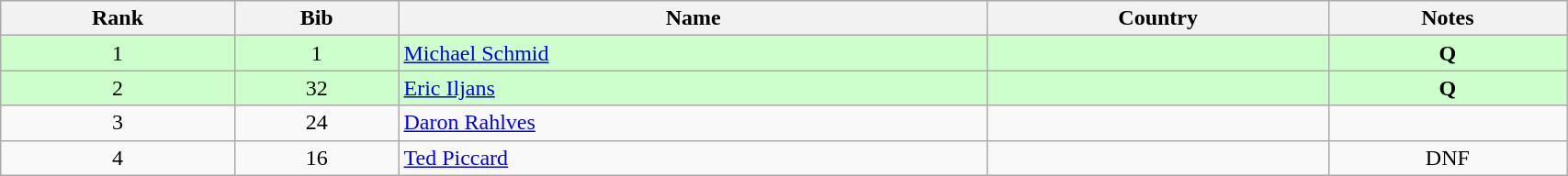<table class="wikitable" style="text-align:center;" width=90%>
<tr>
<th>Rank</th>
<th>Bib</th>
<th>Name</th>
<th>Country</th>
<th>Notes</th>
</tr>
<tr bgcolor="#ccffcc">
<td>1</td>
<td>1</td>
<td align=left><a href='#'>Michael Schmid</a></td>
<td align=left></td>
<td><strong>Q</strong></td>
</tr>
<tr bgcolor="#ccffcc">
<td>2</td>
<td>32</td>
<td align=left><a href='#'>Eric Iljans</a></td>
<td align=left></td>
<td><strong>Q</strong></td>
</tr>
<tr>
<td>3</td>
<td>24</td>
<td align=left><a href='#'>Daron Rahlves</a></td>
<td align=left></td>
<td></td>
</tr>
<tr>
<td>4</td>
<td>16</td>
<td align=left><a href='#'>Ted Piccard</a></td>
<td align=left></td>
<td>DNF</td>
</tr>
</table>
